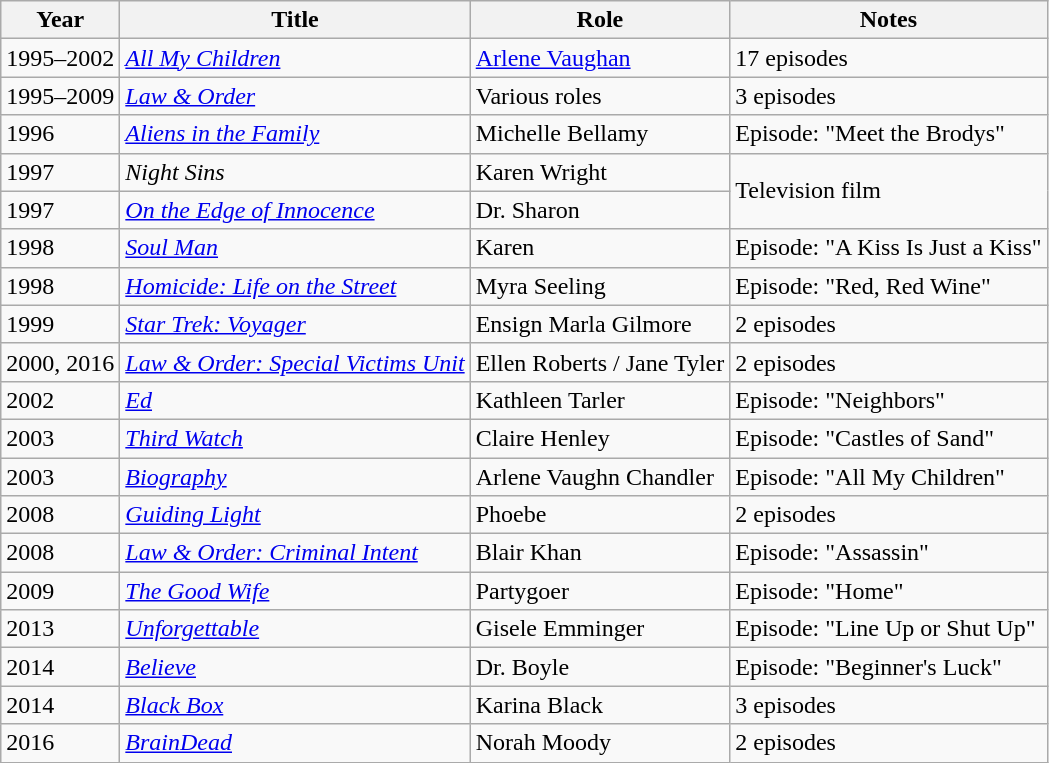<table class="wikitable sortable">
<tr>
<th>Year</th>
<th>Title</th>
<th>Role</th>
<th>Notes</th>
</tr>
<tr>
<td>1995–2002</td>
<td><em><a href='#'>All My Children</a></em></td>
<td><a href='#'>Arlene Vaughan</a></td>
<td>17 episodes</td>
</tr>
<tr>
<td>1995–2009</td>
<td><em><a href='#'>Law & Order</a></em></td>
<td>Various roles</td>
<td>3 episodes</td>
</tr>
<tr>
<td>1996</td>
<td><em><a href='#'>Aliens in the Family</a></em></td>
<td>Michelle Bellamy</td>
<td>Episode: "Meet the Brodys"</td>
</tr>
<tr>
<td>1997</td>
<td><em>Night Sins</em></td>
<td>Karen Wright</td>
<td rowspan="2">Television film</td>
</tr>
<tr>
<td>1997</td>
<td><em><a href='#'>On the Edge of Innocence</a></em></td>
<td>Dr. Sharon</td>
</tr>
<tr>
<td>1998</td>
<td><a href='#'><em>Soul Man</em></a></td>
<td>Karen</td>
<td>Episode: "A Kiss Is Just a Kiss"</td>
</tr>
<tr>
<td>1998</td>
<td><em><a href='#'>Homicide: Life on the Street</a></em></td>
<td>Myra Seeling</td>
<td>Episode: "Red, Red Wine"</td>
</tr>
<tr>
<td>1999</td>
<td><em><a href='#'>Star Trek: Voyager</a></em></td>
<td>Ensign Marla Gilmore</td>
<td>2 episodes</td>
</tr>
<tr>
<td>2000, 2016</td>
<td><em><a href='#'>Law & Order: Special Victims Unit</a></em></td>
<td>Ellen Roberts / Jane Tyler</td>
<td>2 episodes</td>
</tr>
<tr>
<td>2002</td>
<td><a href='#'><em>Ed</em></a></td>
<td>Kathleen Tarler</td>
<td>Episode: "Neighbors"</td>
</tr>
<tr>
<td>2003</td>
<td><em><a href='#'>Third Watch</a></em></td>
<td>Claire Henley</td>
<td>Episode: "Castles of Sand"</td>
</tr>
<tr>
<td>2003</td>
<td><a href='#'><em>Biography</em></a></td>
<td>Arlene Vaughn Chandler</td>
<td>Episode: "All My Children"</td>
</tr>
<tr>
<td>2008</td>
<td><em><a href='#'>Guiding Light</a></em></td>
<td>Phoebe</td>
<td>2 episodes</td>
</tr>
<tr>
<td>2008</td>
<td><em><a href='#'>Law & Order: Criminal Intent</a></em></td>
<td>Blair Khan</td>
<td>Episode: "Assassin"</td>
</tr>
<tr>
<td>2009</td>
<td><em><a href='#'>The Good Wife</a></em></td>
<td>Partygoer</td>
<td>Episode: "Home"</td>
</tr>
<tr>
<td>2013</td>
<td><a href='#'><em>Unforgettable</em></a></td>
<td>Gisele Emminger</td>
<td>Episode: "Line Up or Shut Up"</td>
</tr>
<tr>
<td>2014</td>
<td><a href='#'><em>Believe</em></a></td>
<td>Dr. Boyle</td>
<td>Episode: "Beginner's Luck"</td>
</tr>
<tr>
<td>2014</td>
<td><a href='#'><em>Black Box</em></a></td>
<td>Karina Black</td>
<td>3 episodes</td>
</tr>
<tr>
<td>2016</td>
<td><em><a href='#'>BrainDead</a></em></td>
<td>Norah Moody</td>
<td>2 episodes</td>
</tr>
</table>
